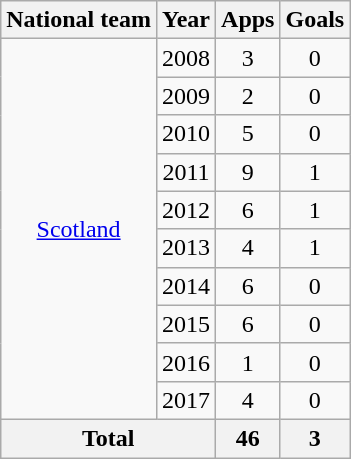<table class="wikitable" style="text-align:center">
<tr>
<th>National team</th>
<th>Year</th>
<th>Apps</th>
<th>Goals</th>
</tr>
<tr>
<td rowspan="10"><a href='#'>Scotland</a></td>
<td>2008</td>
<td>3</td>
<td>0</td>
</tr>
<tr>
<td>2009</td>
<td>2</td>
<td>0</td>
</tr>
<tr>
<td>2010</td>
<td>5</td>
<td>0</td>
</tr>
<tr>
<td>2011</td>
<td>9</td>
<td>1</td>
</tr>
<tr>
<td>2012</td>
<td>6</td>
<td>1</td>
</tr>
<tr>
<td>2013</td>
<td>4</td>
<td>1</td>
</tr>
<tr>
<td>2014</td>
<td>6</td>
<td>0</td>
</tr>
<tr>
<td>2015</td>
<td>6</td>
<td>0</td>
</tr>
<tr>
<td>2016</td>
<td>1</td>
<td>0</td>
</tr>
<tr>
<td>2017</td>
<td>4</td>
<td>0</td>
</tr>
<tr>
<th colspan="2">Total</th>
<th>46</th>
<th>3</th>
</tr>
</table>
